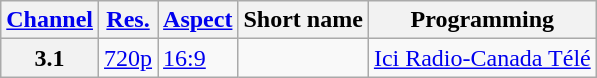<table class="wikitable">
<tr>
<th><a href='#'>Channel</a></th>
<th><a href='#'>Res.</a></th>
<th><a href='#'>Aspect</a></th>
<th>Short name</th>
<th>Programming</th>
</tr>
<tr>
<th scope = "row">3.1</th>
<td><a href='#'>720p</a></td>
<td><a href='#'>16:9</a></td>
<td></td>
<td><a href='#'>Ici Radio-Canada Télé</a></td>
</tr>
</table>
